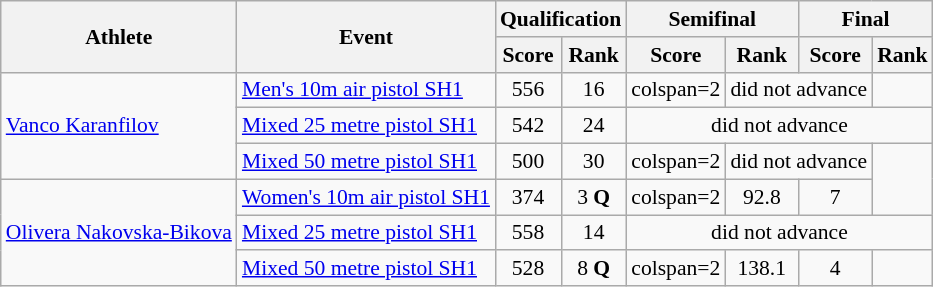<table class=wikitable style="font-size:90%">
<tr>
<th rowspan="2">Athlete</th>
<th rowspan="2">Event</th>
<th colspan="2">Qualification</th>
<th colspan="2">Semifinal</th>
<th colspan="2">Final</th>
</tr>
<tr>
<th>Score</th>
<th>Rank</th>
<th>Score</th>
<th>Rank</th>
<th>Score</th>
<th>Rank</th>
</tr>
<tr align=center>
<td align=left rowspan=3><a href='#'>Vanco Karanfilov</a></td>
<td align=left><a href='#'>Men's 10m air pistol SH1</a></td>
<td>556</td>
<td>16</td>
<td>colspan=2 </td>
<td colspan=2>did not advance</td>
</tr>
<tr align=center>
<td align=left><a href='#'>Mixed 25 metre pistol SH1</a></td>
<td>542</td>
<td>24</td>
<td colspan=4>did not advance</td>
</tr>
<tr align=center>
<td align=left><a href='#'>Mixed 50 metre pistol SH1</a></td>
<td>500</td>
<td>30</td>
<td>colspan=2 </td>
<td colspan=2>did not advance</td>
</tr>
<tr align=center>
<td align=left rowspan=3><a href='#'>Olivera Nakovska-Bikova</a></td>
<td align=left><a href='#'>Women's 10m air pistol SH1</a></td>
<td>374</td>
<td>3 <strong>Q</strong></td>
<td>colspan=2 </td>
<td>92.8</td>
<td>7</td>
</tr>
<tr align=center>
<td align=left><a href='#'>Mixed 25 metre pistol SH1</a></td>
<td>558</td>
<td>14</td>
<td colspan=4>did not advance</td>
</tr>
<tr align=center>
<td align=left><a href='#'>Mixed 50 metre pistol SH1</a></td>
<td>528</td>
<td>8 <strong>Q</strong></td>
<td>colspan=2 </td>
<td>138.1</td>
<td>4</td>
</tr>
</table>
